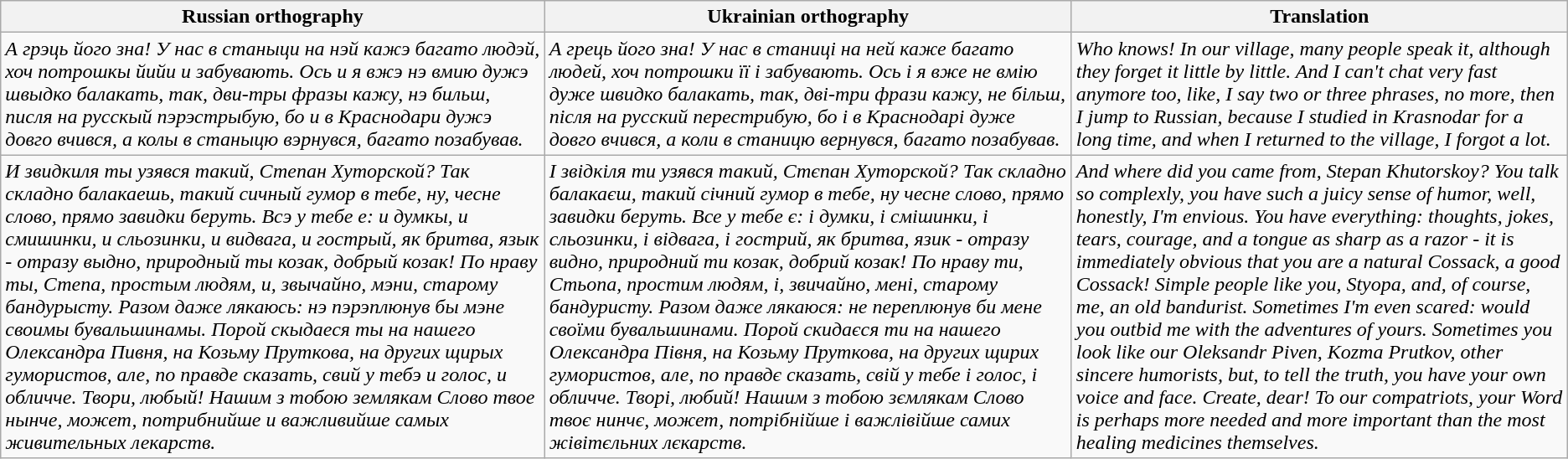<table class="wikitable">
<tr>
<th>Russian orthography</th>
<th>Ukrainian orthography</th>
<th>Translation</th>
</tr>
<tr>
<td><em>А грэць його зна! У нас в станыци на нэй кажэ багато людэй, хоч потрошкы йийи и забувають. Ось и я вжэ нэ вмию дужэ швыдко балакать, так, дви-тры фразы кажу, нэ бильш, писля на русскый пэрэстрыбую, бо и в Краснодари дужэ довго вчився, а колы в станыцю вэрнувся, багато позабував.</em></td>
<td><em>А грець його зна! У нас в станиці на ней каже багато людей, хоч потрошки її і забувають. Ось і я вже не вмію дуже швидко балакать, так, дві-три фрази кажу, не більш, після на русский перестрибую, бо і в Краснодарі дуже довго вчився, а коли в станицю вернувся, багато позабував.</em></td>
<td><em>Who knows! In our village, many people speak it, although they forget it little by little. And I can't chat very fast anymore too, like, I say two or three phrases, no more, then I jump to Russian, because I studied in Krasnodar for a long time, and when I returned to the village, I forgot a lot.</em></td>
</tr>
<tr>
<td><em>И звидкиля ты узявся такий, Степан Хуторской? Так складно балакаешь, такий сичный гумор в тебе, ну, чесне слово, прямо завидки беруть. Всэ у тебе е: и думкы, и смишинки, и сльозинки, и видвага, и гострый, як бритва, язык - отразу выдно, природный ты козак, добрый козак! По нраву ты, Степа, простым людям, и, звычайно, мэни, старому бандурысту. Разом даже лякаюсь: нэ пэрэплюнув бы мэне своимы бувальшинамы. Порой скыдаеся ты на нашего Олександра Пивня, на Козьму Пруткова, на других щирых гумористов, але, по правде сказать, свий у тебэ и голос, и обличче. Твори, любый! Нашим з тобою землякам Слово твое нынче, может, потрибнийше и важливийше самых живительных лекарств.</em></td>
<td><em>І звідкіля ти узявся такий, Стєпан Хуторской? Так складно балакаєш, такий січний гумор в тебе, ну чесне слово, прямо завидки беруть. Все у тебе є: і думки, і смішинки, і сльозинки, і відвага, і гострий, як бритва, язик - отразу видно, природний ти козак, добрий козак! По нраву ти, Стьопа, простим людям, і, звичайно, мені, старому бандуристу. Разом даже лякаюся: не переплюнув би мене своїми бувальшинами. Порой скидаєся ти на нашего Олександра Півня, на Козьму Пруткова, на других щирих гумористов, але, по правдє сказать, свій у тебе і голос, і обличче. Творі, любий! Нашим з тобою зємлякам Слово твоє нинчє, может, потрібнійше і важлівійше самих жівітєльних лєкарств.</em></td>
<td><em>And where did you came from, Stepan Khutorskoy? You talk so complexly, you have such a juicy sense of humor, well, honestly, I'm envious. You have everything: thoughts, jokes, tears, courage, and a tongue as sharp as a razor - it is immediately obvious that you are a natural Cossack, a good Cossack! Simple people like you, Styopa, and, of course, me, an old bandurist. Sometimes I'm even scared: would you outbid me with the adventures of yours. Sometimes you look like our Oleksandr Piven, Kozma Prutkov, other sincere humorists, but, to tell the truth, you have your own voice and face. Create, dear! To our compatriots, your Word is perhaps more needed and more important than the most healing medicines themselves.</em></td>
</tr>
</table>
